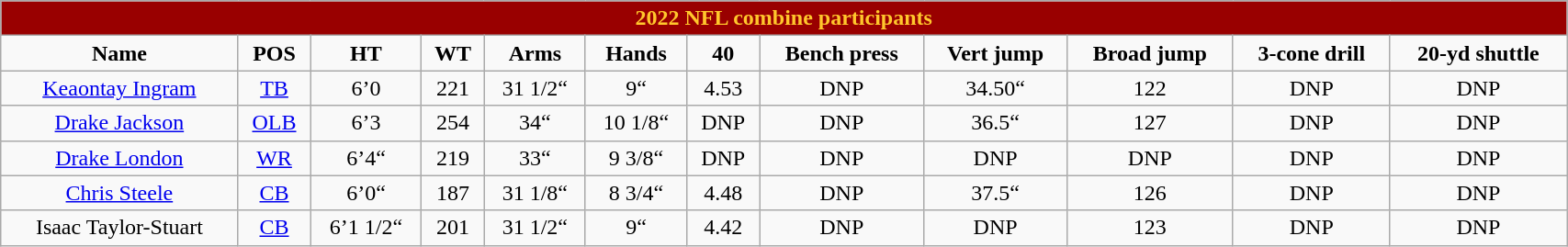<table class="wikitable sortable" style="width:90%; text-align:center;">
<tr style="font-weight:bold; background:#990000; color:#FFC72C;">
<td colspan="14">2022 NFL combine participants</td>
</tr>
<tr style="font-weight:bold;">
<td>Name</td>
<td>POS</td>
<td>HT</td>
<td>WT</td>
<td>Arms</td>
<td>Hands</td>
<td>40</td>
<td>Bench press</td>
<td>Vert jump</td>
<td>Broad jump</td>
<td>3-cone drill</td>
<td>20-yd shuttle</td>
</tr>
<tr>
<td><a href='#'>Keaontay Ingram</a></td>
<td><a href='#'>TB</a></td>
<td>6’0</td>
<td>221</td>
<td>31 1/2“</td>
<td>9“</td>
<td>4.53</td>
<td>DNP</td>
<td>34.50“</td>
<td>122</td>
<td>DNP</td>
<td>DNP</td>
</tr>
<tr>
<td><a href='#'>Drake Jackson</a></td>
<td><a href='#'>OLB</a></td>
<td>6’3</td>
<td>254</td>
<td>34“</td>
<td>10 1/8“</td>
<td>DNP</td>
<td>DNP</td>
<td>36.5“</td>
<td>127</td>
<td>DNP</td>
<td>DNP</td>
</tr>
<tr>
<td><a href='#'>Drake London</a></td>
<td><a href='#'>WR</a></td>
<td>6’4“</td>
<td>219</td>
<td>33“</td>
<td>9 3/8“</td>
<td>DNP</td>
<td>DNP</td>
<td>DNP</td>
<td>DNP</td>
<td>DNP</td>
<td>DNP</td>
</tr>
<tr>
<td><a href='#'>Chris Steele</a></td>
<td><a href='#'>CB</a></td>
<td>6’0“</td>
<td>187</td>
<td>31 1/8“</td>
<td>8 3/4“</td>
<td>4.48</td>
<td>DNP</td>
<td>37.5“</td>
<td>126</td>
<td>DNP</td>
<td>DNP</td>
</tr>
<tr>
<td>Isaac Taylor-Stuart</td>
<td><a href='#'>CB</a></td>
<td>6’1 1/2“</td>
<td>201</td>
<td>31 1/2“</td>
<td>9“</td>
<td>4.42</td>
<td>DNP</td>
<td>DNP</td>
<td>123</td>
<td>DNP</td>
<td>DNP</td>
</tr>
</table>
